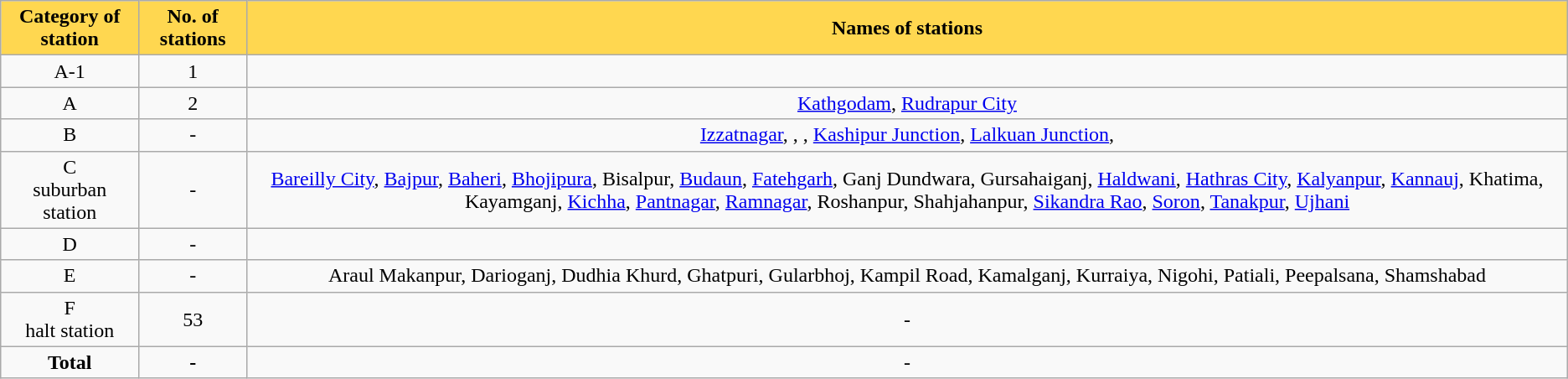<table class="wikitable sortable">
<tr>
<th style="background:#ffd750;" !>Category of station</th>
<th style="background:#ffd750;" !>No. of stations</th>
<th style="background:#ffd750;" !>Names of stations</th>
</tr>
<tr>
<td style="text-align:center;">A-1</td>
<td style="text-align:center;">1</td>
<td style="text-align:center;"></td>
</tr>
<tr>
<td style="text-align:center;">A</td>
<td style="text-align:center;">2</td>
<td style="text-align:center;"><a href='#'>Kathgodam</a>, <a href='#'>Rudrapur City</a></td>
</tr>
<tr>
<td style="text-align:center;">B</td>
<td style="text-align:center;">-</td>
<td style="text-align:center;"><a href='#'>Izzatnagar</a>,  , , <a href='#'>Kashipur Junction</a>, <a href='#'>Lalkuan Junction</a>, </td>
</tr>
<tr>
<td style="text-align:center;">C<br>suburban station</td>
<td style="text-align:center;">-</td>
<td style="text-align:center;"><a href='#'>Bareilly City</a>, <a href='#'>Bajpur</a>, <a href='#'>Baheri</a>, <a href='#'>Bhojipura</a>, Bisalpur, <a href='#'>Budaun</a>, <a href='#'>Fatehgarh</a>, Ganj Dundwara, Gursahaiganj, <a href='#'>Haldwani</a>, <a href='#'>Hathras City</a>, <a href='#'>Kalyanpur</a>, <a href='#'>Kannauj</a>, Khatima, Kayamganj, <a href='#'>Kichha</a>, <a href='#'>Pantnagar</a>, <a href='#'>Ramnagar</a>, Roshanpur, Shahjahanpur, <a href='#'>Sikandra Rao</a>, <a href='#'>Soron</a>, <a href='#'>Tanakpur</a>, <a href='#'>Ujhani</a></td>
</tr>
<tr>
<td style="text-align:center;">D</td>
<td style="text-align:center;">-</td>
<td style="text-align:center;"></td>
</tr>
<tr>
<td style="text-align:center;">E</td>
<td style="text-align:center;">-</td>
<td style="text-align:center;">Araul Makanpur, Darioganj, Dudhia Khurd, Ghatpuri, Gularbhoj, Kampil Road, Kamalganj,  Kurraiya, Nigohi, Patiali, Peepalsana, Shamshabad</td>
</tr>
<tr>
<td style="text-align:center;">F<br>halt station</td>
<td style="text-align:center;">53</td>
<td style="text-align:center;">-</td>
</tr>
<tr>
<td style="text-align:center;"><strong>Total</strong></td>
<td style="text-align:center;"><strong>-</strong></td>
<td style="text-align:center;">-</td>
</tr>
</table>
